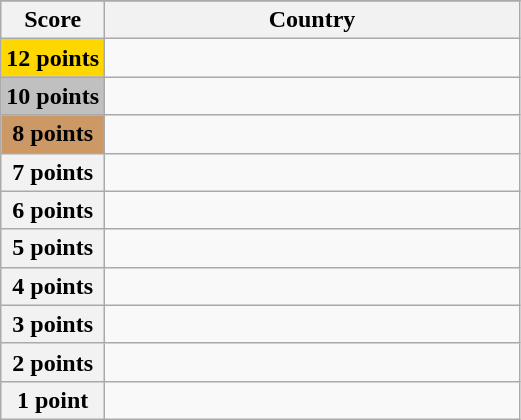<table class="wikitable">
<tr>
</tr>
<tr>
<th scope="col" width="20%">Score</th>
<th scope="col">Country</th>
</tr>
<tr>
<th scope="row" style="background:gold">12 points</th>
<td></td>
</tr>
<tr>
<th scope="row" style="background:silver">10 points</th>
<td></td>
</tr>
<tr>
<th scope="row" style="background:#CC9966">8 points</th>
<td></td>
</tr>
<tr>
<th scope="row">7 points</th>
<td></td>
</tr>
<tr>
<th scope="row">6 points</th>
<td></td>
</tr>
<tr>
<th scope="row">5 points</th>
<td></td>
</tr>
<tr>
<th scope="row">4 points</th>
<td></td>
</tr>
<tr>
<th scope="row">3 points</th>
<td></td>
</tr>
<tr>
<th scope="row">2 points</th>
<td></td>
</tr>
<tr>
<th scope="row">1 point</th>
<td></td>
</tr>
</table>
